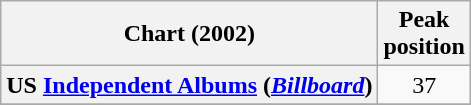<table class="wikitable plainrowheaders sortable" style="text-align:center;" border="1">
<tr>
<th scope="col">Chart (2002)</th>
<th scope="col">Peak<br>position</th>
</tr>
<tr>
<th scope="row">US <a href='#'>Independent Albums</a> (<em><a href='#'>Billboard</a></em>)</th>
<td>37</td>
</tr>
<tr>
</tr>
</table>
